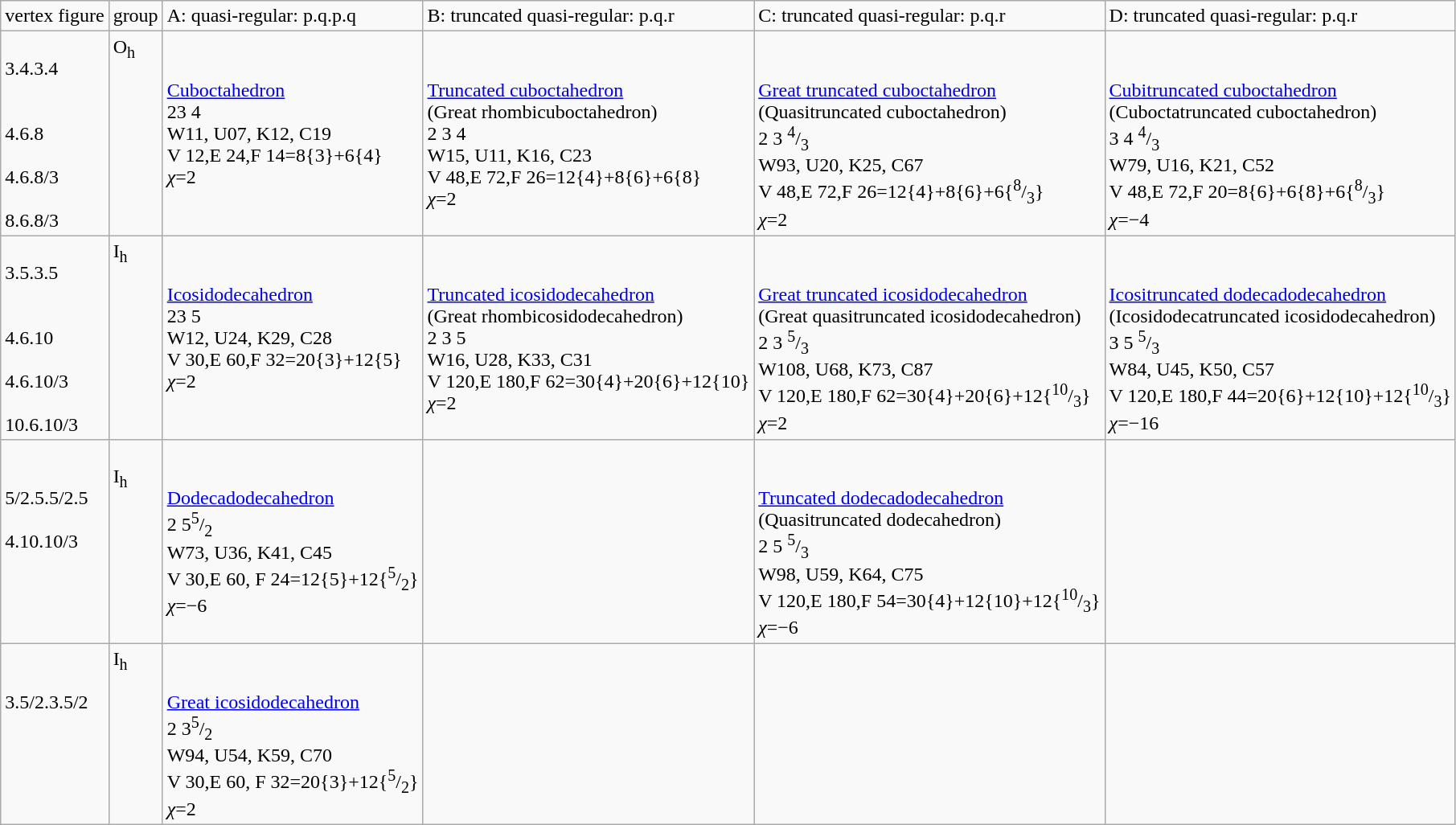<table class="wikitable">
<tr>
<td>vertex figure</td>
<td>group</td>
<td>A: quasi-regular: p.q.p.q</td>
<td>B: truncated quasi-regular: p.q.r</td>
<td>C: truncated quasi-regular: p.q.r</td>
<td>D: truncated quasi-regular: p.q.r</td>
</tr>
<tr valign="top">
<td><br>3.4.3.4<br><br><br>4.6.8<br>
<br>4.6.8/3<br>
<br>8.6.8/3</td>
<td>O<sub>h</sub></td>
<td><br><br>
<a href='#'>Cuboctahedron</a><br>
23 4<br>
W11, U07, K12, C19<br>
V 12,E 24,F 14=8{3}+6{4}
<br><em>χ</em>=2</td>
<td><br><br>
<a href='#'>Truncated cuboctahedron</a><br>
(Great rhombicuboctahedron)<br>
2 3 4<br>
W15, U11, K16, C23<br>
V 48,E 72,F 26=12{4}+8{6}+6{8}
<br><em>χ</em>=2</td>
<td><br><br>
<a href='#'>Great truncated cuboctahedron</a><br>
(Quasitruncated cuboctahedron)<br>
2 3 <sup>4</sup>/<sub>3</sub><br>
W93, U20, K25, C67<br>
V 48,E 72,F 26=12{4}+8{6}+6{<sup>8</sup>/<sub>3</sub>}
<br><em>χ</em>=2</td>
<td><br><br>
<a href='#'>Cubitruncated cuboctahedron</a><br>
(Cuboctatruncated cuboctahedron)<br>
3 4 <sup>4</sup>/<sub>3</sub><br>
W79, U16, K21, C52<br>
V 48,E 72,F 20=8{6}+6{8}+6{<sup>8</sup>/<sub>3</sub>}
<br><em>χ</em>=−4</td>
</tr>
<tr valign="top">
<td><br>3.5.3.5<br><br><br>4.6.10<br>
<br>4.6.10/3<br>
<br>10.6.10/3</td>
<td>I<sub>h</sub></td>
<td><br><br>
<a href='#'>Icosidodecahedron</a><br>
23 5<br>
W12, U24, K29, C28<br>
V 30,E 60,F 32=20{3}+12{5}
<br><em>χ</em>=2</td>
<td><br><br>
<a href='#'>Truncated icosidodecahedron</a><br>
(Great rhombicosidodecahedron)<br>
2 3 5<br>
W16, U28, K33, C31<br>
V 120,E 180,F 62=30{4}+20{6}+12{10}
<br><em>χ</em>=2</td>
<td><br><br>
<a href='#'>Great truncated icosidodecahedron</a><br>
(Great quasitruncated icosidodecahedron)<br>
2 3 <sup>5</sup>/<sub>3</sub><br>
W108, U68, K73, C87<br>
V 120,E 180,F 62=30{4}+20{6}+12{<sup>10</sup>/<sub>3</sub>}
<br><em>χ</em>=2</td>
<td><br><br>
<a href='#'>Icositruncated dodecadodecahedron</a><br>
(Icosidodecatruncated icosidodecahedron)<br>
3 5 <sup>5</sup>/<sub>3</sub><br>
W84, U45, K50, C57<br>
V 120,E 180,F 44=20{6}+12{10}+12{<sup>10</sup>/<sub>3</sub>}
<br><em>χ</em>=−16</td>
</tr>
<tr valign=top>
<td><br><br>5/2.5.5/2.5<br>
<br>
4.10.10/3</td>
<td><br>I<sub>h</sub></td>
<td><br><br>
<a href='#'>Dodecadodecahedron</a><br>
2 5<sup>5</sup>/<sub>2</sub><br>
W73, U36, K41, C45<br>
V 30,E 60,
F 24=12{5}+12{<sup>5</sup>/<sub>2</sub>}
<br><em>χ</em>=−6</td>
<td></td>
<td><br><br>
<a href='#'>Truncated dodecadodecahedron</a><br>
(Quasitruncated dodecahedron)<br>
2 5 <sup>5</sup>/<sub>3</sub><br>
W98, U59, K64, C75<br>
V 120,E 180,F 54=30{4}+12{10}+12{<sup>10</sup>/<sub>3</sub>}
<br><em>χ</em>=−6</td>
<td></td>
</tr>
<tr valign="top">
<td><br><br>3.5/2.3.5/2</td>
<td>I<sub>h</sub></td>
<td><br><br>
<a href='#'>Great icosidodecahedron</a><br>
2 3<sup>5</sup>/<sub>2</sub><br>
W94, U54, K59, C70<br>
V 30,E 60,
F 32=20{3}+12{<sup>5</sup>/<sub>2</sub>}
<br><em>χ</em>=2</td>
<td></td>
<td></td>
<td></td>
</tr>
</table>
